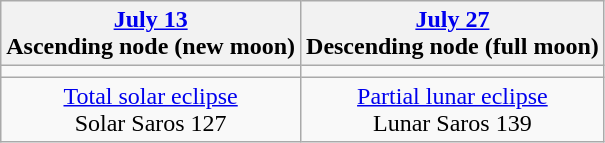<table class="wikitable">
<tr>
<th><a href='#'>July 13</a><br>Ascending node (new moon)<br></th>
<th><a href='#'>July 27</a><br>Descending node (full moon)<br></th>
</tr>
<tr>
<td></td>
<td></td>
</tr>
<tr align=center>
<td><a href='#'>Total solar eclipse</a><br>Solar Saros 127</td>
<td><a href='#'>Partial lunar eclipse</a><br>Lunar Saros 139</td>
</tr>
</table>
